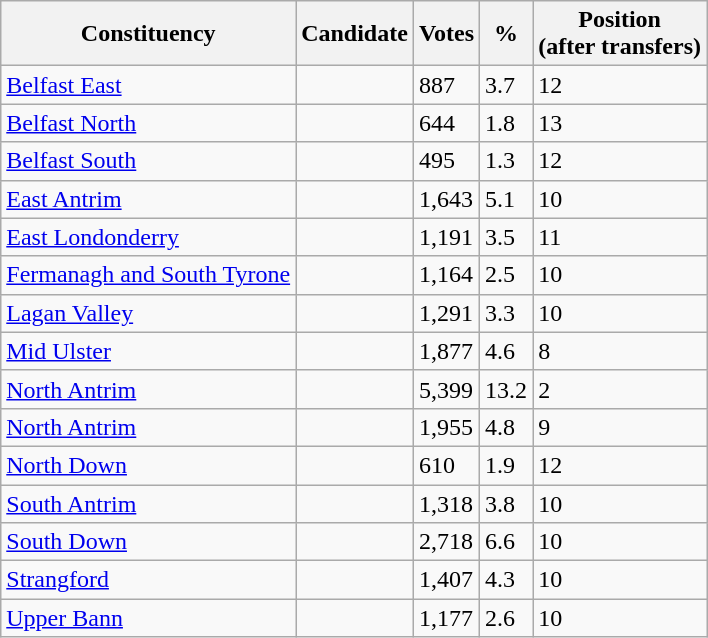<table class="wikitable sortable">
<tr>
<th>Constituency</th>
<th>Candidate</th>
<th>Votes</th>
<th>%</th>
<th>Position<br>(after transfers)</th>
</tr>
<tr>
<td><a href='#'>Belfast East</a></td>
<td></td>
<td>887</td>
<td>3.7</td>
<td>12</td>
</tr>
<tr>
<td><a href='#'>Belfast North</a></td>
<td></td>
<td>644</td>
<td>1.8</td>
<td>13</td>
</tr>
<tr>
<td><a href='#'>Belfast South</a></td>
<td></td>
<td>495</td>
<td>1.3</td>
<td>12</td>
</tr>
<tr>
<td><a href='#'>East Antrim</a></td>
<td></td>
<td>1,643</td>
<td>5.1</td>
<td>10</td>
</tr>
<tr>
<td><a href='#'>East Londonderry</a></td>
<td></td>
<td>1,191</td>
<td>3.5</td>
<td>11</td>
</tr>
<tr>
<td><a href='#'>Fermanagh and South Tyrone</a></td>
<td></td>
<td>1,164</td>
<td>2.5</td>
<td>10</td>
</tr>
<tr>
<td><a href='#'>Lagan Valley</a></td>
<td></td>
<td>1,291</td>
<td>3.3</td>
<td>10</td>
</tr>
<tr>
<td><a href='#'>Mid Ulster</a></td>
<td></td>
<td>1,877</td>
<td>4.6</td>
<td>8</td>
</tr>
<tr>
<td><a href='#'>North Antrim</a></td>
<td></td>
<td>5,399</td>
<td>13.2</td>
<td>2</td>
</tr>
<tr>
<td><a href='#'>North Antrim</a></td>
<td></td>
<td>1,955</td>
<td>4.8</td>
<td>9</td>
</tr>
<tr>
<td><a href='#'>North Down</a></td>
<td></td>
<td>610</td>
<td>1.9</td>
<td>12</td>
</tr>
<tr>
<td><a href='#'>South Antrim</a></td>
<td></td>
<td>1,318</td>
<td>3.8</td>
<td>10</td>
</tr>
<tr>
<td><a href='#'>South Down</a></td>
<td></td>
<td>2,718</td>
<td>6.6</td>
<td>10</td>
</tr>
<tr>
<td><a href='#'>Strangford</a></td>
<td></td>
<td>1,407</td>
<td>4.3</td>
<td>10</td>
</tr>
<tr>
<td><a href='#'>Upper Bann</a></td>
<td></td>
<td>1,177</td>
<td>2.6</td>
<td>10</td>
</tr>
</table>
